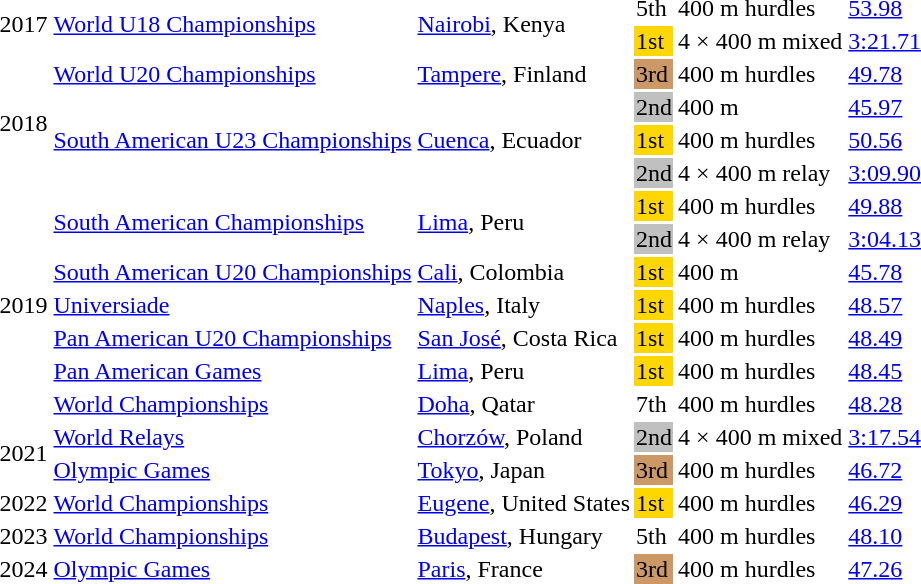<table>
<tr>
<td rowspan=2>2017</td>
<td rowspan=2><a href='#'>World U18 Championships</a></td>
<td rowspan=2><a href='#'>Nairobi</a>, Kenya</td>
<td>5th</td>
<td>400 m hurdles</td>
<td><a href='#'>53.98</a></td>
<td></td>
</tr>
<tr>
<td bgcolor=gold>1st</td>
<td>4 × 400 m mixed</td>
<td><a href='#'>3:21.71</a></td>
<td></td>
</tr>
<tr>
<td rowspan=4>2018</td>
<td><a href='#'>World U20 Championships</a></td>
<td><a href='#'>Tampere</a>, Finland</td>
<td bgcolor=cc9966>3rd</td>
<td>400 m hurdles</td>
<td><a href='#'>49.78</a></td>
<td></td>
</tr>
<tr>
<td rowspan=3><a href='#'>South American U23 Championships</a></td>
<td rowspan=3><a href='#'>Cuenca</a>, Ecuador</td>
<td bgcolor=silver>2nd</td>
<td>400 m</td>
<td><a href='#'>45.97</a></td>
<td></td>
</tr>
<tr>
<td bgcolor=gold>1st</td>
<td>400 m hurdles</td>
<td><a href='#'>50.56</a></td>
<td></td>
</tr>
<tr>
<td bgcolor=silver>2nd</td>
<td>4 × 400 m relay</td>
<td><a href='#'>3:09.90</a></td>
<td></td>
</tr>
<tr>
<td rowspan=7>2019</td>
<td rowspan=2><a href='#'>South American Championships</a></td>
<td rowspan=2><a href='#'>Lima</a>, Peru</td>
<td bgcolor=gold>1st</td>
<td>400 m hurdles</td>
<td><a href='#'>49.88</a></td>
<td></td>
</tr>
<tr>
<td bgcolor=silver>2nd</td>
<td>4 × 400 m relay</td>
<td><a href='#'>3:04.13</a></td>
<td></td>
</tr>
<tr>
<td><a href='#'>South American U20 Championships</a></td>
<td><a href='#'>Cali</a>, Colombia</td>
<td bgcolor=gold>1st</td>
<td>400 m</td>
<td><a href='#'>45.78</a></td>
<td><strong></strong></td>
</tr>
<tr>
<td><a href='#'>Universiade</a></td>
<td><a href='#'>Naples</a>, Italy</td>
<td bgcolor=gold>1st</td>
<td>400 m hurdles</td>
<td><a href='#'>48.57</a></td>
<td><strong></strong></td>
</tr>
<tr>
<td><a href='#'>Pan American U20 Championships</a></td>
<td><a href='#'>San José</a>, Costa Rica</td>
<td bgcolor=gold>1st</td>
<td>400 m hurdles</td>
<td><a href='#'>48.49</a></td>
<td><strong></strong></td>
</tr>
<tr>
<td><a href='#'>Pan American Games</a></td>
<td><a href='#'>Lima</a>, Peru</td>
<td bgcolor=gold>1st</td>
<td>400 m hurdles</td>
<td><a href='#'>48.45</a></td>
<td><strong></strong></td>
</tr>
<tr>
<td><a href='#'>World Championships</a></td>
<td><a href='#'>Doha</a>, Qatar</td>
<td>7th</td>
<td>400 m hurdles</td>
<td><a href='#'>48.28</a></td>
<td><strong></strong></td>
</tr>
<tr>
<td rowspan=2>2021</td>
<td><a href='#'>World Relays</a></td>
<td><a href='#'>Chorzów</a>, Poland</td>
<td bgcolor=silver>2nd</td>
<td>4 × 400 m mixed</td>
<td><a href='#'>3:17.54</a></td>
<td></td>
</tr>
<tr>
<td><a href='#'>Olympic Games</a></td>
<td><a href='#'>Tokyo</a>, Japan</td>
<td bgcolor=cc9966>3rd</td>
<td>400 m hurdles</td>
<td><a href='#'>46.72</a></td>
<td><strong></strong></td>
</tr>
<tr>
<td>2022</td>
<td><a href='#'>World Championships</a></td>
<td><a href='#'>Eugene</a>, United States</td>
<td bgcolor=gold>1st</td>
<td>400 m hurdles</td>
<td><a href='#'>46.29</a></td>
<td><strong></strong> <strong></strong></td>
</tr>
<tr>
<td>2023</td>
<td><a href='#'>World Championships</a></td>
<td><a href='#'>Budapest</a>, Hungary</td>
<td>5th</td>
<td>400 m hurdles</td>
<td><a href='#'>48.10</a></td>
<td></td>
</tr>
<tr>
<td>2024</td>
<td><a href='#'>Olympic Games</a></td>
<td><a href='#'>Paris</a>, France</td>
<td bgcolor=cc9966>3rd</td>
<td>400 m hurdles</td>
<td><a href='#'>47.26</a></td>
</tr>
</table>
